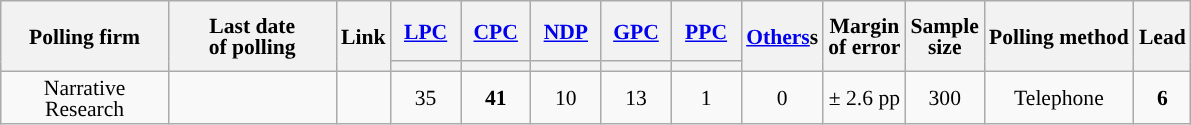<table class="wikitable sortable mw-datatable" style="text-align:center;font-size:90%;line-height:14px;">
<tr style="height:40px;">
<th style="width:105px;" rowspan="2">Polling firm</th>
<th style="width:105px;" rowspan="2">Last date<br>of polling</th>
<th rowspan="2">Link</th>
<th style="width:40px;"><a href='#'>LPC</a></th>
<th style="width:40px;"><a href='#'>CPC</a></th>
<th style="width:40px;"><a href='#'>NDP</a></th>
<th style="width:40px;"><a href='#'>GPC</a></th>
<th style="width:40px;"><a href='#'>PPC</a></th>
<th rowspan="2" style="width:40px"><a href='#'>Others</a>s</th>
<th rowspan="2">Margin<br>of error</th>
<th rowspan="2">Sample<br>size</th>
<th rowspan="2">Polling method</th>
<th rowspan="2">Lead</th>
</tr>
<tr class="sorttop">
<th style="background:"></th>
<th style="background:"></th>
<th style="background:"></th>
<th style="background:"></th>
<th style="background:"></th>
</tr>
<tr>
<td>Narrative Research</td>
<td></td>
<td></td>
<td>35</td>
<td><strong>41</strong></td>
<td>10</td>
<td>13</td>
<td>1</td>
<td>0</td>
<td>± 2.6 pp</td>
<td>300</td>
<td>Telephone</td>
<td><strong>6</strong></td>
</tr>
</table>
